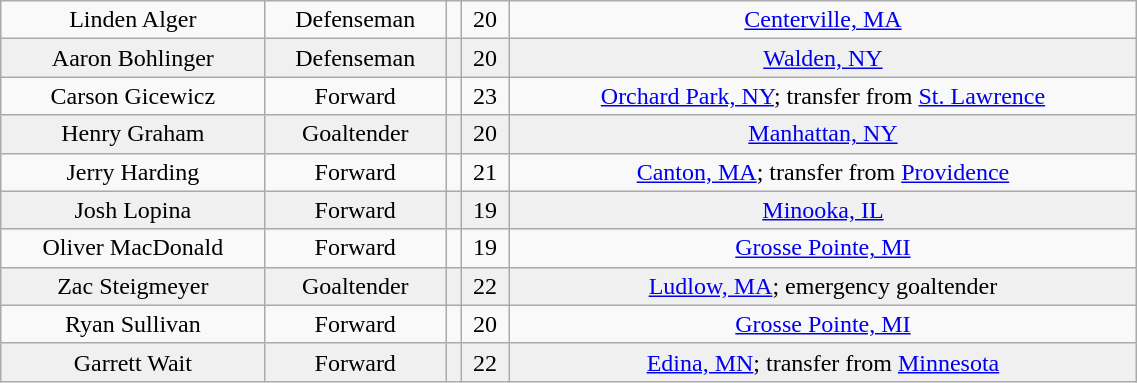<table class="wikitable" width="60%">
<tr align="center" bgcolor="">
<td>Linden Alger</td>
<td>Defenseman</td>
<td></td>
<td>20</td>
<td><a href='#'>Centerville, MA</a></td>
</tr>
<tr align="center" bgcolor="f0f0f0">
<td>Aaron Bohlinger</td>
<td>Defenseman</td>
<td></td>
<td>20</td>
<td><a href='#'>Walden, NY</a></td>
</tr>
<tr align="center" bgcolor="">
<td>Carson Gicewicz</td>
<td>Forward</td>
<td></td>
<td>23</td>
<td><a href='#'>Orchard Park, NY</a>; transfer from <a href='#'>St. Lawrence</a></td>
</tr>
<tr align="center" bgcolor="f0f0f0">
<td>Henry Graham</td>
<td>Goaltender</td>
<td></td>
<td>20</td>
<td><a href='#'>Manhattan, NY</a></td>
</tr>
<tr align="center" bgcolor="">
<td>Jerry Harding</td>
<td>Forward</td>
<td></td>
<td>21</td>
<td><a href='#'>Canton, MA</a>; transfer from <a href='#'>Providence</a></td>
</tr>
<tr align="center" bgcolor="f0f0f0">
<td>Josh Lopina</td>
<td>Forward</td>
<td></td>
<td>19</td>
<td><a href='#'>Minooka, IL</a></td>
</tr>
<tr align="center" bgcolor="">
<td>Oliver MacDonald</td>
<td>Forward</td>
<td></td>
<td>19</td>
<td><a href='#'>Grosse Pointe, MI</a></td>
</tr>
<tr align="center" bgcolor="f0f0f0">
<td>Zac Steigmeyer</td>
<td>Goaltender</td>
<td></td>
<td>22</td>
<td><a href='#'>Ludlow, MA</a>; emergency goaltender</td>
</tr>
<tr align="center" bgcolor="">
<td>Ryan Sullivan</td>
<td>Forward</td>
<td></td>
<td>20</td>
<td><a href='#'>Grosse Pointe, MI</a></td>
</tr>
<tr align="center" bgcolor="f0f0f0">
<td>Garrett Wait</td>
<td>Forward</td>
<td></td>
<td>22</td>
<td><a href='#'>Edina, MN</a>; transfer from <a href='#'>Minnesota</a></td>
</tr>
</table>
